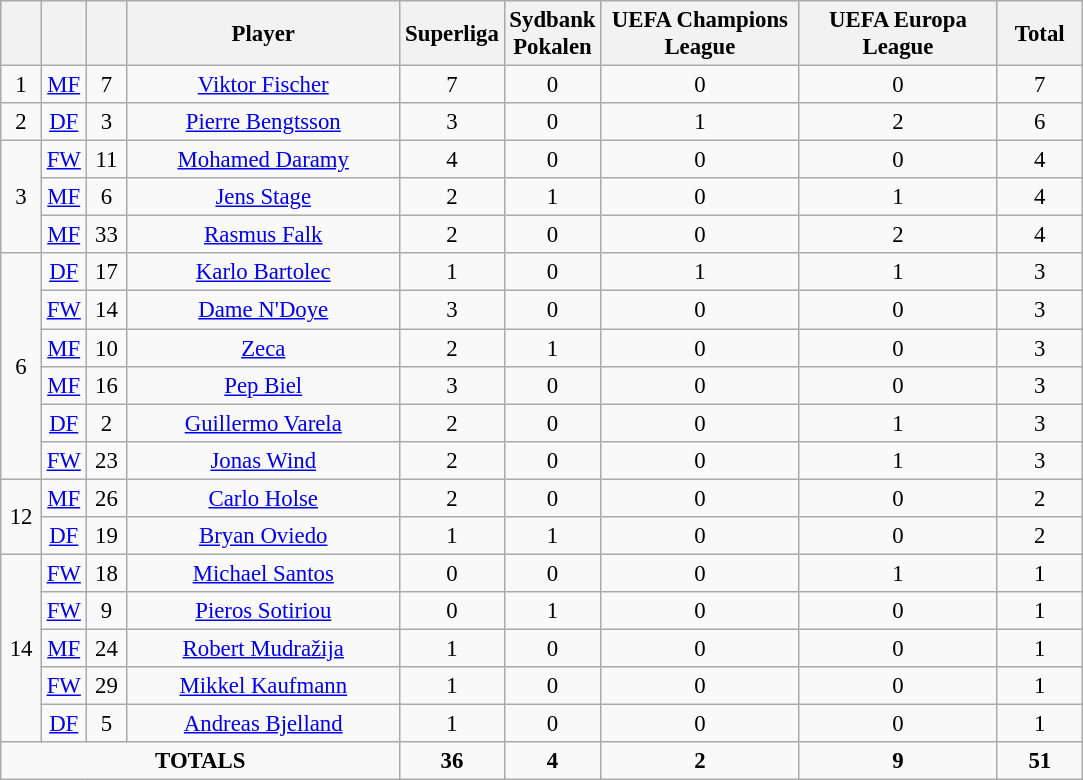<table class="wikitable sortable" style="font-size: 95%; text-align: center;">
<tr>
<th width=20></th>
<th width=20></th>
<th width=20></th>
<th width=175>Player</th>
<th width=50>Superliga</th>
<th width=50>Sydbank Pokalen</th>
<th width=125>UEFA Champions League</th>
<th width=125>UEFA Europa League</th>
<th width=50>Total</th>
</tr>
<tr>
<td rowspan=1>1</td>
<td><a href='#'>MF</a></td>
<td>7</td>
<td> <a href='#'>Viktor Fischer</a></td>
<td>7</td>
<td>0</td>
<td>0</td>
<td>0</td>
<td>7</td>
</tr>
<tr>
<td rowspan=1>2</td>
<td><a href='#'>DF</a></td>
<td>3</td>
<td> <a href='#'>Pierre Bengtsson</a></td>
<td>3</td>
<td>0</td>
<td>1</td>
<td>2</td>
<td>6</td>
</tr>
<tr>
<td rowspan=3>3</td>
<td><a href='#'>FW</a></td>
<td>11</td>
<td> <a href='#'>Mohamed Daramy</a></td>
<td>4</td>
<td>0</td>
<td>0</td>
<td>0</td>
<td>4</td>
</tr>
<tr>
<td><a href='#'>MF</a></td>
<td>6</td>
<td> <a href='#'>Jens Stage</a></td>
<td>2</td>
<td>1</td>
<td>0</td>
<td>1</td>
<td>4</td>
</tr>
<tr>
<td><a href='#'>MF</a></td>
<td>33</td>
<td> <a href='#'>Rasmus Falk</a></td>
<td>2</td>
<td>0</td>
<td>0</td>
<td>2</td>
<td>4</td>
</tr>
<tr>
<td rowspan=6>6</td>
<td><a href='#'>DF</a></td>
<td>17</td>
<td> <a href='#'>Karlo Bartolec</a></td>
<td>1</td>
<td>0</td>
<td>1</td>
<td>1</td>
<td>3</td>
</tr>
<tr>
<td><a href='#'>FW</a></td>
<td>14</td>
<td> <a href='#'>Dame N'Doye</a></td>
<td>3</td>
<td>0</td>
<td>0</td>
<td>0</td>
<td>3</td>
</tr>
<tr>
<td><a href='#'>MF</a></td>
<td>10</td>
<td>  <a href='#'>Zeca</a></td>
<td>2</td>
<td>1</td>
<td>0</td>
<td>0</td>
<td>3</td>
</tr>
<tr>
<td><a href='#'>MF</a></td>
<td>16</td>
<td> <a href='#'>Pep Biel</a></td>
<td>3</td>
<td>0</td>
<td>0</td>
<td>0</td>
<td>3</td>
</tr>
<tr>
<td><a href='#'>DF</a></td>
<td>2</td>
<td>  <a href='#'>Guillermo Varela</a></td>
<td>2</td>
<td>0</td>
<td>0</td>
<td>1</td>
<td>3</td>
</tr>
<tr>
<td><a href='#'>FW</a></td>
<td>23</td>
<td> <a href='#'>Jonas Wind</a></td>
<td>2</td>
<td>0</td>
<td>0</td>
<td>1</td>
<td>3</td>
</tr>
<tr>
<td rowspan=2>12</td>
<td><a href='#'>MF</a></td>
<td>26</td>
<td> <a href='#'>Carlo Holse</a></td>
<td>2</td>
<td>0</td>
<td>0</td>
<td>0</td>
<td>2</td>
</tr>
<tr>
<td><a href='#'>DF</a></td>
<td>19</td>
<td> <a href='#'>Bryan Oviedo</a></td>
<td>1</td>
<td>1</td>
<td>0</td>
<td>0</td>
<td>2</td>
</tr>
<tr>
<td rowspan=5>14</td>
<td><a href='#'>FW</a></td>
<td>18</td>
<td> <a href='#'>Michael Santos</a></td>
<td>0</td>
<td>0</td>
<td>0</td>
<td>1</td>
<td>1</td>
</tr>
<tr>
<td><a href='#'>FW</a></td>
<td>9</td>
<td> <a href='#'>Pieros Sotiriou</a></td>
<td>0</td>
<td>1</td>
<td>0</td>
<td>0</td>
<td>1</td>
</tr>
<tr>
<td><a href='#'>MF</a></td>
<td>24</td>
<td> <a href='#'>Robert Mudražija</a></td>
<td>1</td>
<td>0</td>
<td>0</td>
<td>0</td>
<td>1</td>
</tr>
<tr>
<td><a href='#'>FW</a></td>
<td>29</td>
<td> <a href='#'>Mikkel Kaufmann</a></td>
<td>1</td>
<td>0</td>
<td>0</td>
<td>0</td>
<td>1</td>
</tr>
<tr>
<td><a href='#'>DF</a></td>
<td>5</td>
<td> <a href='#'>Andreas Bjelland</a></td>
<td>1</td>
<td>0</td>
<td>0</td>
<td>0</td>
<td>1</td>
</tr>
<tr>
<td colspan="4"><strong>TOTALS</strong></td>
<td><strong>36</strong></td>
<td><strong>4</strong></td>
<td><strong>2</strong></td>
<td><strong>9</strong></td>
<td><strong>51</strong></td>
</tr>
</table>
